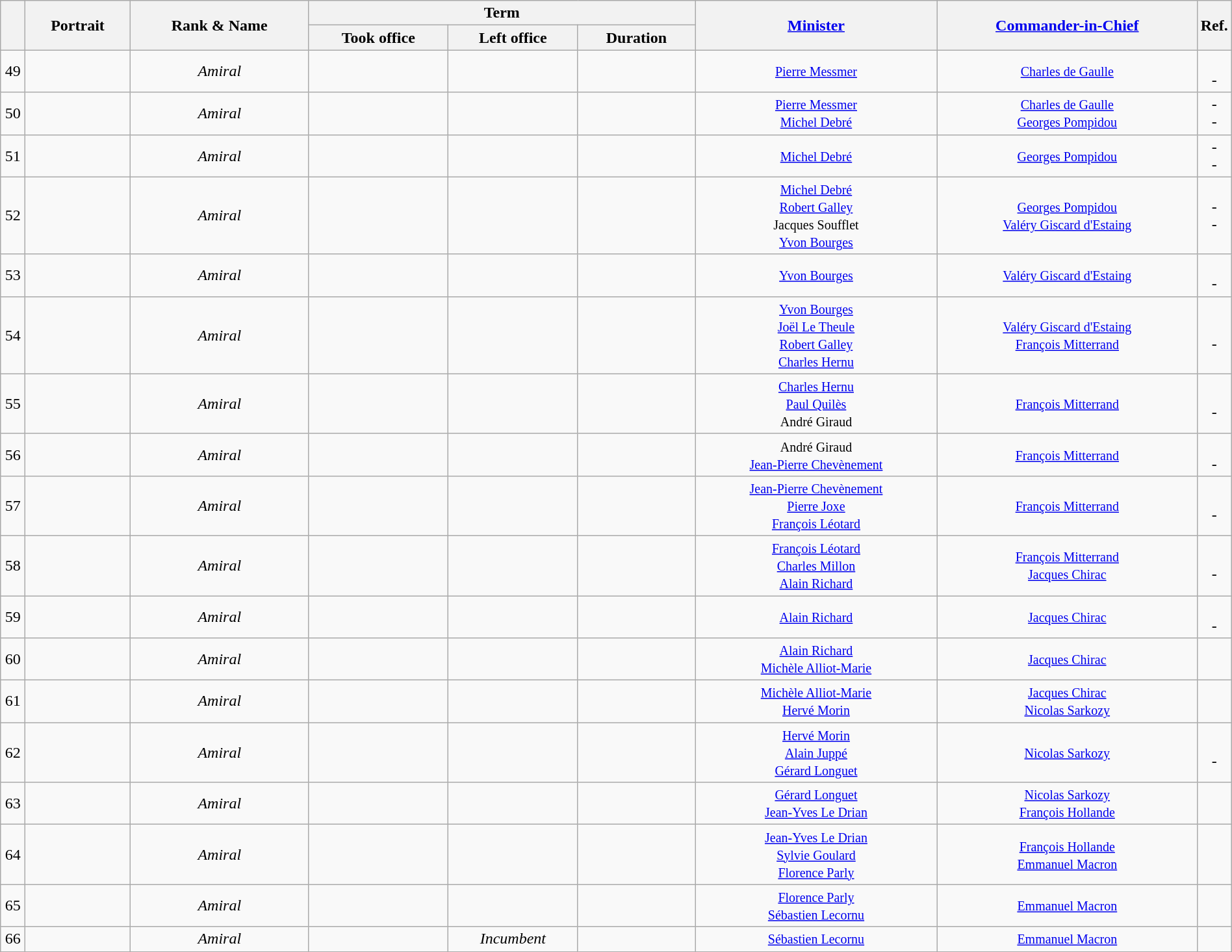<table class="wikitable" style="text-align:center; width:100%">
<tr>
<th style="width:2%" rowspan=2></th>
<th rowspan=2>Portrait</th>
<th rowspan=2>Rank & Name</th>
<th colspan=3>Term</th>
<th rowspan=2><a href='#'>Minister</a></th>
<th rowspan=2><a href='#'>Commander-in-Chief</a></th>
<th style="width:2%" rowspan=2>Ref.</th>
</tr>
<tr>
<th>Took office </th>
<th>Left office </th>
<th>Duration</th>
</tr>
<tr>
<td>49</td>
<td></td>
<td><em>Amiral</em><br><strong></strong></td>
<td></td>
<td></td>
<td></td>
<td><small><a href='#'>Pierre Messmer</a></small></td>
<td><small><a href='#'>Charles de Gaulle</a></small></td>
<td><br>-</td>
</tr>
<tr>
<td>50</td>
<td></td>
<td><em>Amiral</em><br><strong></strong></td>
<td></td>
<td></td>
<td></td>
<td><small><a href='#'>Pierre Messmer</a><br><a href='#'>Michel Debré</a></small></td>
<td><small><a href='#'>Charles de Gaulle</a><br><a href='#'>Georges Pompidou</a></small></td>
<td>-<br>-</td>
</tr>
<tr>
<td>51</td>
<td></td>
<td><em>Amiral</em><br><strong></strong></td>
<td></td>
<td></td>
<td></td>
<td><small><a href='#'>Michel Debré</a></small></td>
<td><small><a href='#'>Georges Pompidou</a></small></td>
<td>-<br>-</td>
</tr>
<tr>
<td>52</td>
<td></td>
<td><em>Amiral</em><br><strong></strong></td>
<td></td>
<td></td>
<td></td>
<td><small><a href='#'>Michel Debré</a><br><a href='#'>Robert Galley</a><br>Jacques Soufflet<br><a href='#'>Yvon Bourges</a></small></td>
<td><small><a href='#'>Georges Pompidou</a><br><a href='#'>Valéry Giscard d'Estaing</a></small></td>
<td>-<br>-</td>
</tr>
<tr>
<td>53</td>
<td></td>
<td><em>Amiral</em><br><strong></strong></td>
<td></td>
<td></td>
<td></td>
<td><small><a href='#'>Yvon Bourges</a></small></td>
<td><small><a href='#'>Valéry Giscard d'Estaing</a></small></td>
<td><br>-</td>
</tr>
<tr>
<td>54</td>
<td></td>
<td><em>Amiral</em><br><strong></strong></td>
<td></td>
<td></td>
<td></td>
<td><small><a href='#'>Yvon Bourges</a><br><a href='#'>Joël Le Theule</a><br><a href='#'>Robert Galley</a><br><a href='#'>Charles Hernu</a></small></td>
<td><small><a href='#'>Valéry Giscard d'Estaing</a><br><a href='#'>François Mitterrand</a></small></td>
<td><br>-</td>
</tr>
<tr>
<td>55</td>
<td></td>
<td><em>Amiral</em><br><strong></strong></td>
<td></td>
<td></td>
<td></td>
<td><small><a href='#'>Charles Hernu</a><br><a href='#'>Paul Quilès</a><br>André Giraud</small></td>
<td><small><a href='#'>François Mitterrand</a></small></td>
<td><br>-</td>
</tr>
<tr>
<td>56</td>
<td></td>
<td><em>Amiral</em><br><strong></strong></td>
<td></td>
<td></td>
<td></td>
<td><small>André Giraud<br><a href='#'>Jean-Pierre Chevènement</a></small></td>
<td><small><a href='#'>François Mitterrand</a></small></td>
<td><br>-</td>
</tr>
<tr>
<td>57</td>
<td></td>
<td><em>Amiral</em><br><strong></strong></td>
<td></td>
<td></td>
<td></td>
<td><small><a href='#'>Jean-Pierre Chevènement</a><br><a href='#'>Pierre Joxe</a><br><a href='#'>François Léotard</a></small></td>
<td><small><a href='#'>François Mitterrand</a></small></td>
<td><br>-</td>
</tr>
<tr>
<td>58</td>
<td></td>
<td><em>Amiral</em><br><strong></strong></td>
<td></td>
<td></td>
<td></td>
<td><small><a href='#'>François Léotard</a><br><a href='#'>Charles Millon</a><br><a href='#'>Alain Richard</a></small></td>
<td><small><a href='#'>François Mitterrand</a><br><a href='#'>Jacques Chirac</a></small></td>
<td><br>-</td>
</tr>
<tr>
<td>59</td>
<td></td>
<td><em>Amiral</em><br><strong></strong></td>
<td></td>
<td></td>
<td></td>
<td><small><a href='#'>Alain Richard</a></small></td>
<td><small><a href='#'>Jacques Chirac</a></small></td>
<td><br>-</td>
</tr>
<tr>
<td>60</td>
<td></td>
<td><em>Amiral</em><br><strong></strong></td>
<td></td>
<td></td>
<td></td>
<td><small><a href='#'>Alain Richard</a><br><a href='#'>Michèle Alliot-Marie</a></small></td>
<td><small><a href='#'>Jacques Chirac</a></small></td>
<td><br></td>
</tr>
<tr>
<td>61</td>
<td></td>
<td><em>Amiral</em><br><strong></strong></td>
<td></td>
<td></td>
<td></td>
<td><small><a href='#'>Michèle Alliot-Marie</a><br><a href='#'>Hervé Morin</a></small></td>
<td><small><a href='#'>Jacques Chirac</a><br><a href='#'>Nicolas Sarkozy</a></small></td>
<td><br></td>
</tr>
<tr>
<td>62</td>
<td></td>
<td><em>Amiral</em><br><strong></strong></td>
<td></td>
<td></td>
<td></td>
<td><small><a href='#'>Hervé Morin</a><br><a href='#'>Alain Juppé</a><br><a href='#'>Gérard Longuet</a></small></td>
<td><small><a href='#'>Nicolas Sarkozy</a></small></td>
<td><br>-</td>
</tr>
<tr>
<td>63</td>
<td></td>
<td><em>Amiral</em><br><strong></strong></td>
<td></td>
<td></td>
<td></td>
<td><small><a href='#'>Gérard Longuet</a><br><a href='#'>Jean-Yves Le Drian</a></small></td>
<td><small><a href='#'>Nicolas Sarkozy</a><br><a href='#'>François Hollande</a></small></td>
<td><br></td>
</tr>
<tr>
<td>64</td>
<td></td>
<td><em>Amiral</em><br><strong></strong></td>
<td></td>
<td></td>
<td></td>
<td><small><a href='#'>Jean-Yves Le Drian</a><br><a href='#'>Sylvie Goulard</a><br><a href='#'>Florence Parly</a></small></td>
<td><small><a href='#'>François Hollande</a><br><a href='#'>Emmanuel Macron</a></small></td>
<td><br></td>
</tr>
<tr>
<td>65</td>
<td></td>
<td><em>Amiral</em><br><strong></strong></td>
<td></td>
<td></td>
<td></td>
<td><small><a href='#'>Florence Parly</a><br><a href='#'>Sébastien Lecornu</a></small></td>
<td><small><a href='#'>Emmanuel Macron</a></small></td>
<td></td>
</tr>
<tr>
<td>66</td>
<td></td>
<td><em>Amiral</em><br><strong></strong></td>
<td></td>
<td><em>Incumbent</em></td>
<td></td>
<td><small><a href='#'>Sébastien Lecornu</a></small></td>
<td><small><a href='#'>Emmanuel Macron</a></small></td>
<td></td>
</tr>
</table>
